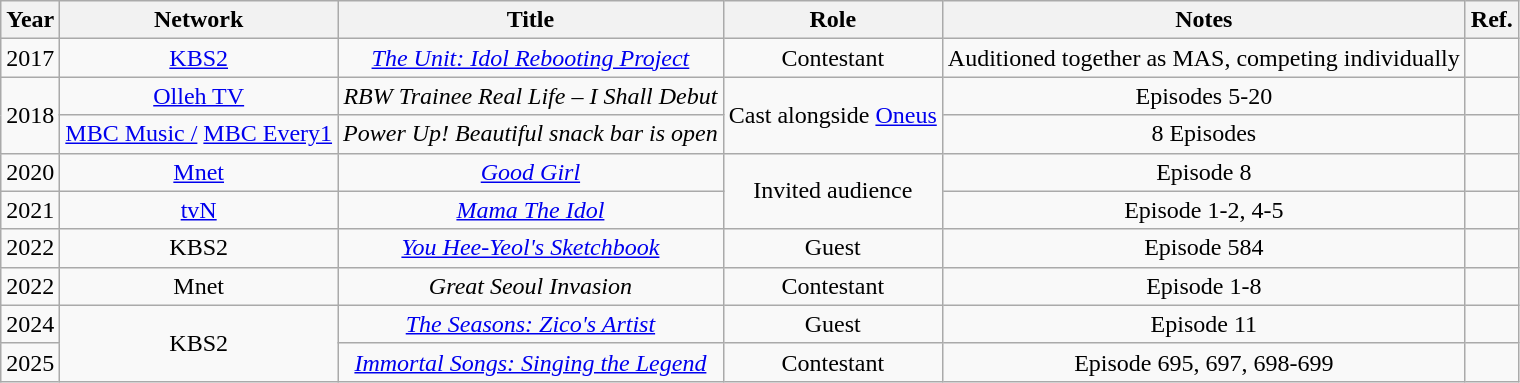<table class="wikitable" style="text-align:center;">
<tr>
<th>Year</th>
<th>Network</th>
<th>Title</th>
<th>Role</th>
<th>Notes</th>
<th>Ref.</th>
</tr>
<tr>
<td>2017</td>
<td><a href='#'>KBS2</a></td>
<td><em><a href='#'>The Unit: Idol Rebooting Project</a></em></td>
<td>Contestant</td>
<td>Auditioned together as MAS, competing individually</td>
<td></td>
</tr>
<tr>
<td rowspan="2">2018</td>
<td><a href='#'>Olleh TV</a></td>
<td><em>RBW Trainee Real Life – I Shall Debut</em></td>
<td rowspan="2">Cast alongside <a href='#'>Oneus</a></td>
<td>Episodes 5-20</td>
<td></td>
</tr>
<tr>
<td><a href='#'>MBC Music /</a> <a href='#'>MBC Every1</a></td>
<td><em>Power Up! Beautiful snack bar is open</em></td>
<td>8 Episodes</td>
<td></td>
</tr>
<tr>
<td>2020</td>
<td><a href='#'>Mnet</a></td>
<td><em><a href='#'>Good Girl</a></em></td>
<td rowspan="2">Invited audience</td>
<td>Episode 8</td>
<td></td>
</tr>
<tr>
<td>2021</td>
<td><a href='#'>tvN</a></td>
<td><em><a href='#'>Mama The Idol</a></em></td>
<td>Episode 1-2, 4-5</td>
<td></td>
</tr>
<tr>
<td>2022</td>
<td>KBS2</td>
<td><em><a href='#'>You Hee-Yeol's Sketchbook</a></em></td>
<td>Guest</td>
<td>Episode 584</td>
<td></td>
</tr>
<tr>
<td>2022</td>
<td>Mnet</td>
<td><em>Great Seoul Invasion</em></td>
<td>Contestant</td>
<td>Episode 1-8</td>
<td></td>
</tr>
<tr>
<td>2024</td>
<td rowspan="2">KBS2</td>
<td><em><a href='#'>The Seasons: Zico's Artist</a></em></td>
<td>Guest</td>
<td>Episode 11</td>
<td></td>
</tr>
<tr>
<td>2025</td>
<td><a href='#'><em>Immortal Songs: Singing the Legend</em></a></td>
<td>Contestant</td>
<td>Episode 695, 697, 698-699</td>
<td></td>
</tr>
</table>
